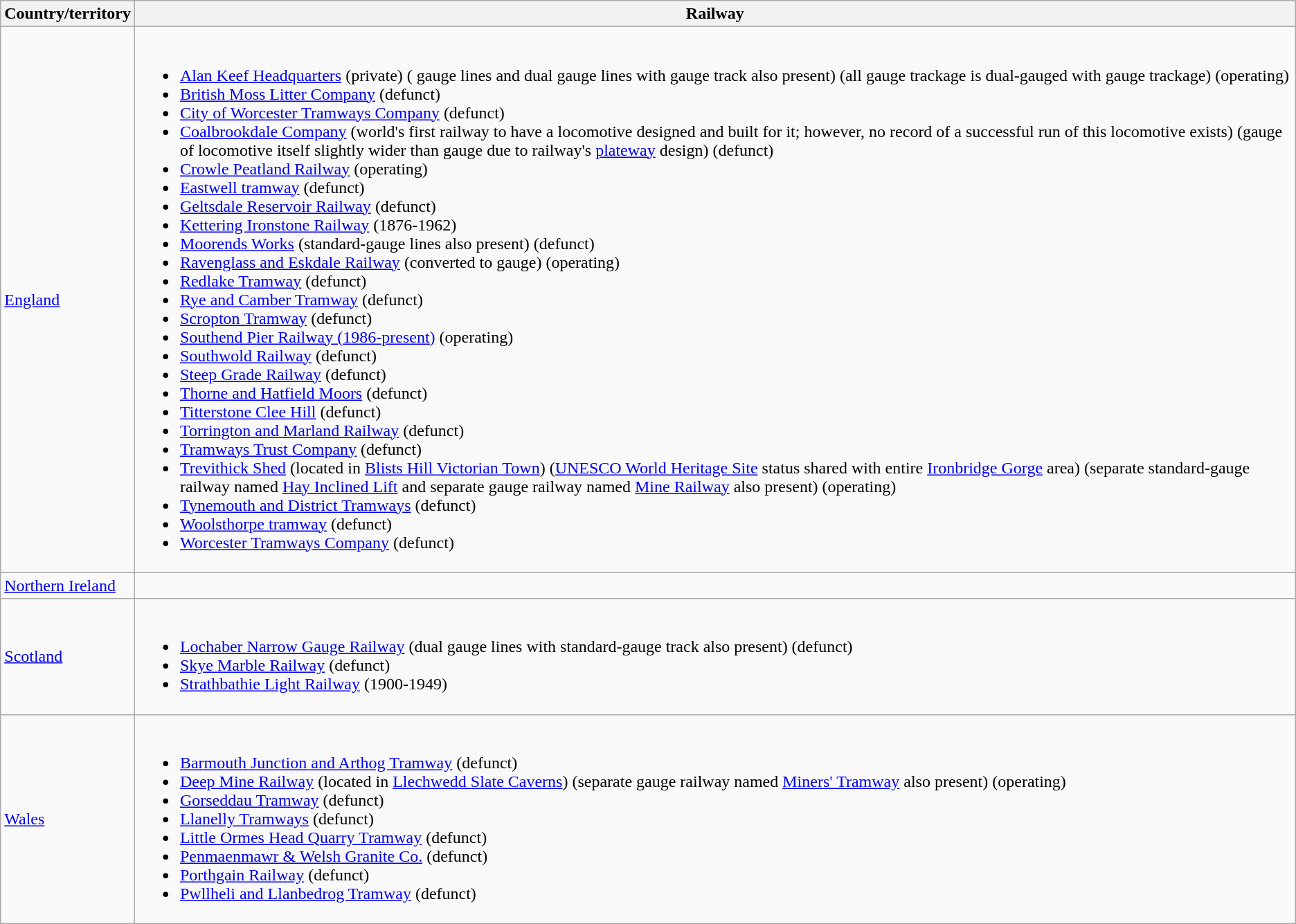<table class=wikitable>
<tr>
<th>Country/territory</th>
<th>Railway</th>
</tr>
<tr>
<td><a href='#'>England</a></td>
<td><br><ul><li><a href='#'>Alan Keef Headquarters</a> (private) ( gauge lines and dual gauge lines with  gauge track also present) (all  gauge trackage is dual-gauged with  gauge trackage) (operating)</li><li><a href='#'>British Moss Litter Company</a> (defunct)</li><li><a href='#'>City of Worcester Tramways Company</a> (defunct)</li><li><a href='#'>Coalbrookdale Company</a> (world's first railway to have a locomotive designed and built for it; however, no record of a successful run of this locomotive exists) (gauge of locomotive itself slightly wider than  gauge due to railway's <a href='#'>plateway</a> design) (defunct)</li><li><a href='#'>Crowle Peatland Railway</a> (operating)</li><li><a href='#'>Eastwell tramway</a> (defunct)</li><li><a href='#'>Geltsdale Reservoir Railway</a> (defunct)</li><li><a href='#'>Kettering Ironstone Railway</a> (1876-1962)</li><li><a href='#'>Moorends Works</a> (standard-gauge lines also present) (defunct)</li><li><a href='#'>Ravenglass and Eskdale Railway</a> (converted to  gauge) (operating)</li><li><a href='#'>Redlake Tramway</a> (defunct)</li><li><a href='#'>Rye and Camber Tramway</a> (defunct)</li><li><a href='#'>Scropton Tramway</a> (defunct)</li><li><a href='#'>Southend Pier Railway (1986-present)</a> (operating)</li><li><a href='#'>Southwold Railway</a> (defunct)</li><li><a href='#'>Steep Grade Railway</a> (defunct)</li><li><a href='#'>Thorne and Hatfield Moors</a> (defunct)</li><li><a href='#'>Titterstone Clee Hill</a> (defunct)</li><li><a href='#'>Torrington and Marland Railway</a> (defunct)</li><li><a href='#'>Tramways Trust Company</a> (defunct)</li><li><a href='#'>Trevithick Shed</a> (located in <a href='#'>Blists Hill Victorian Town</a>) (<a href='#'>UNESCO World Heritage Site</a> status shared with entire <a href='#'>Ironbridge Gorge</a> area) (separate standard-gauge railway named <a href='#'>Hay Inclined Lift</a> and separate  gauge railway named <a href='#'>Mine Railway</a> also present) (operating)</li><li><a href='#'>Tynemouth and District Tramways</a> (defunct)</li><li><a href='#'>Woolsthorpe tramway</a> (defunct)</li><li><a href='#'>Worcester Tramways Company</a> (defunct)</li></ul></td>
</tr>
<tr>
<td><a href='#'>Northern Ireland</a></td>
<td><br><strong></strong></td>
</tr>
<tr>
<td><a href='#'>Scotland</a></td>
<td><br><ul><li><a href='#'>Lochaber Narrow Gauge Railway</a> (dual gauge lines with standard-gauge track also present) (defunct)</li><li><a href='#'>Skye Marble Railway</a> (defunct)</li><li><a href='#'>Strathbathie Light Railway</a> (1900-1949)</li></ul></td>
</tr>
<tr>
<td><a href='#'>Wales</a></td>
<td><br><ul><li><a href='#'>Barmouth Junction and Arthog Tramway</a> (defunct)</li><li><a href='#'>Deep Mine Railway</a> (located in <a href='#'>Llechwedd Slate Caverns</a>) (separate  gauge railway named <a href='#'>Miners' Tramway</a> also present) (operating)</li><li><a href='#'>Gorseddau Tramway</a> (defunct)</li><li><a href='#'>Llanelly Tramways</a> (defunct)</li><li><a href='#'>Little Ormes Head Quarry Tramway</a> (defunct)</li><li><a href='#'>Penmaenmawr & Welsh Granite Co.</a> (defunct)</li><li><a href='#'>Porthgain Railway</a> (defunct)</li><li><a href='#'>Pwllheli and Llanbedrog Tramway</a> (defunct)</li></ul></td>
</tr>
</table>
